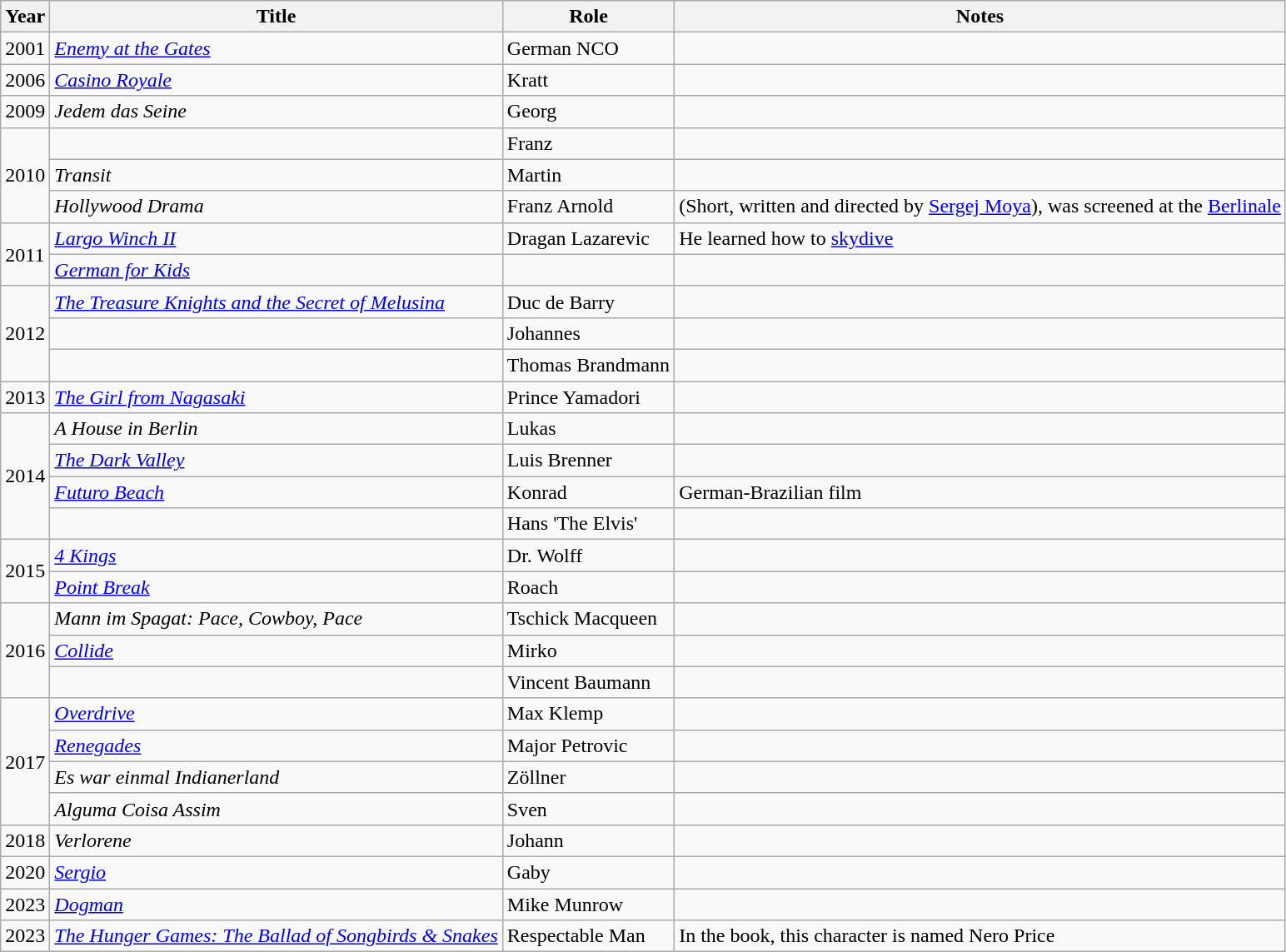<table class="wikitable sortable">
<tr>
<th>Year</th>
<th>Title</th>
<th>Role</th>
<th class="unsortable">Notes</th>
</tr>
<tr>
<td>2001</td>
<td><em><a href='#'>Enemy at the Gates</a></em></td>
<td>German NCO</td>
<td></td>
</tr>
<tr>
<td>2006</td>
<td><em><a href='#'>Casino Royale</a></em></td>
<td>Kratt</td>
<td></td>
</tr>
<tr>
<td>2009</td>
<td><em>Jedem das Seine</em></td>
<td>Georg</td>
<td></td>
</tr>
<tr>
<td rowspan=3>2010</td>
<td><em></em></td>
<td>Franz</td>
<td></td>
</tr>
<tr>
<td><em>Transit</em></td>
<td>Martin</td>
<td></td>
</tr>
<tr>
<td><em>Hollywood Drama</em></td>
<td>Franz Arnold</td>
<td>(Short, written and directed by <a href='#'>Sergej Moya</a>), was screened at the <a href='#'>Berlinale</a></td>
</tr>
<tr>
<td rowspan=2>2011</td>
<td><em><a href='#'>Largo Winch II</a></em></td>
<td>Dragan Lazarevic</td>
<td>He learned how to <a href='#'>skydive</a></td>
</tr>
<tr>
<td><em><a href='#'>German for Kids</a></em></td>
<td></td>
<td></td>
</tr>
<tr>
<td rowspan=3>2012</td>
<td><em><a href='#'>The Treasure Knights and the Secret of Melusina</a></em></td>
<td>Duc de Barry</td>
<td></td>
</tr>
<tr>
<td><em></em></td>
<td>Johannes</td>
<td></td>
</tr>
<tr>
<td><em></em></td>
<td>Thomas Brandmann</td>
<td></td>
</tr>
<tr>
<td>2013</td>
<td><em><a href='#'>The Girl from Nagasaki</a></em></td>
<td>Prince Yamadori</td>
<td></td>
</tr>
<tr>
<td rowspan=4>2014</td>
<td><em>A House in Berlin</em></td>
<td>Lukas</td>
<td></td>
</tr>
<tr>
<td><em><a href='#'>The Dark Valley</a></em></td>
<td>Luis Brenner</td>
<td></td>
</tr>
<tr>
<td><em><a href='#'>Futuro Beach</a></em></td>
<td>Konrad</td>
<td>German-Brazilian film</td>
</tr>
<tr>
<td><em></em></td>
<td>Hans 'The Elvis'</td>
<td></td>
</tr>
<tr>
<td rowspan=2>2015</td>
<td><em><a href='#'>4 Kings</a></em></td>
<td>Dr. Wolff</td>
<td></td>
</tr>
<tr>
<td><em><a href='#'>Point Break</a></em></td>
<td>Roach</td>
<td></td>
</tr>
<tr>
<td rowspan=3>2016</td>
<td><em>Mann im Spagat: Pace, Cowboy, Pace</em></td>
<td>Tschick Macqueen</td>
<td></td>
</tr>
<tr>
<td><em><a href='#'>Collide</a></em></td>
<td>Mirko</td>
<td></td>
</tr>
<tr>
<td><em></em></td>
<td>Vincent Baumann</td>
<td></td>
</tr>
<tr>
<td rowspan=4>2017</td>
<td><em><a href='#'>Overdrive</a></em></td>
<td>Max Klemp</td>
<td></td>
</tr>
<tr>
<td><em><a href='#'>Renegades</a></em></td>
<td>Major Petrovic</td>
<td></td>
</tr>
<tr>
<td><em>Es war einmal Indianerland</em></td>
<td>Zöllner</td>
<td></td>
</tr>
<tr>
<td><em>Alguma Coisa Assim</em></td>
<td>Sven</td>
<td></td>
</tr>
<tr>
<td>2018</td>
<td><em>Verlorene</em></td>
<td>Johann</td>
<td></td>
</tr>
<tr>
<td>2020</td>
<td><em><a href='#'>Sergio</a></em></td>
<td>Gaby</td>
<td></td>
</tr>
<tr>
<td>2023</td>
<td><a href='#'><em>Dogman</em></a></td>
<td>Mike Munrow</td>
<td></td>
</tr>
<tr>
<td>2023</td>
<td><em><a href='#'>The Hunger Games: The Ballad of Songbirds & Snakes</a></em></td>
<td>Respectable Man</td>
<td>In the book, this character is named Nero Price</td>
</tr>
</table>
